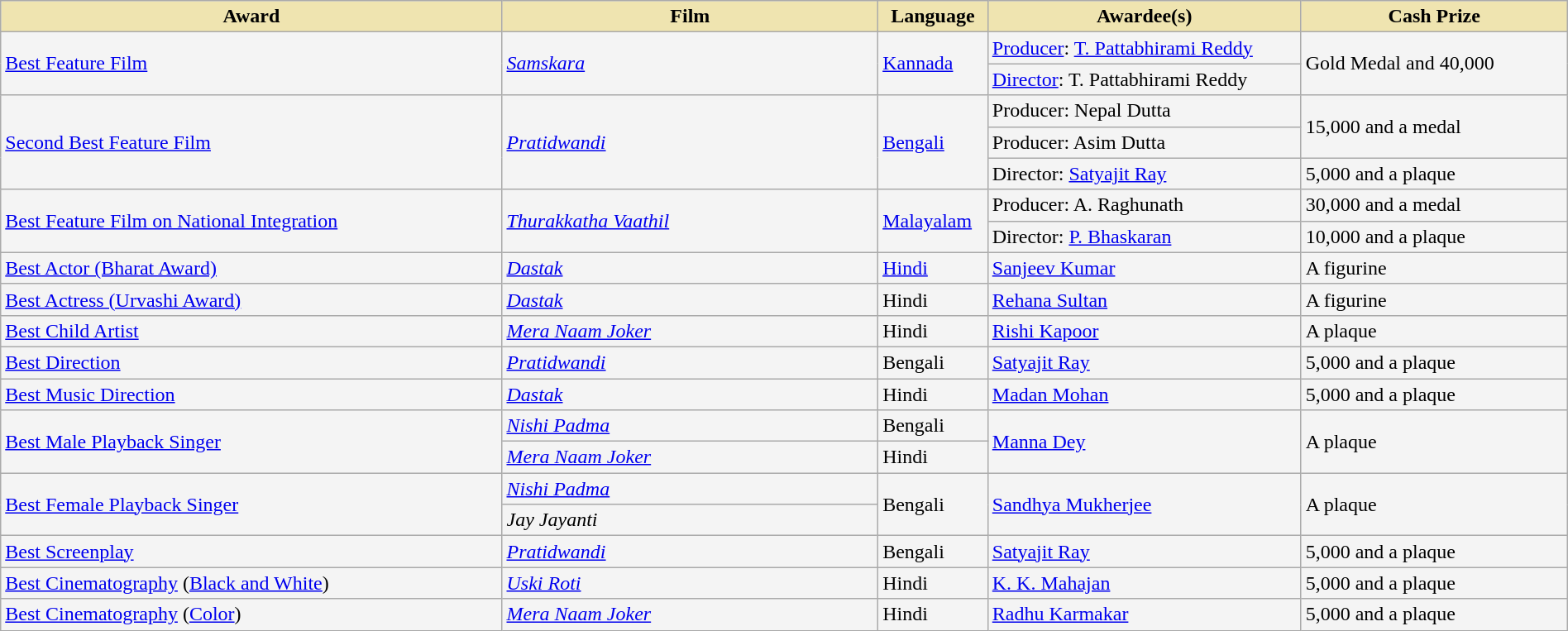<table class="wikitable sortable" style="width:100%;">
<tr>
<th style="background-color:#EFE4B0;width:32%;">Award</th>
<th style="background-color:#EFE4B0;width:24%;">Film</th>
<th style="background-color:#EFE4B0;width:7%;">Language</th>
<th style="background-color:#EFE4B0;width:20%;">Awardee(s)</th>
<th style="background-color:#EFE4B0;width:17%;">Cash Prize</th>
</tr>
<tr style="background-color:#F4F4F4">
<td rowspan="2"><a href='#'>Best Feature Film</a></td>
<td rowspan="2"><em><a href='#'>Samskara</a></em></td>
<td rowspan="2"><a href='#'>Kannada</a></td>
<td><a href='#'>Producer</a>: <a href='#'>T. Pattabhirami Reddy</a></td>
<td rowspan="2">Gold Medal and 40,000</td>
</tr>
<tr style="background-color:#F4F4F4">
<td><a href='#'>Director</a>: T. Pattabhirami Reddy</td>
</tr>
<tr style="background-color:#F4F4F4">
<td rowspan="3"><a href='#'>Second Best Feature Film</a></td>
<td rowspan="3"><em><a href='#'>Pratidwandi</a></em></td>
<td rowspan="3"><a href='#'>Bengali</a></td>
<td>Producer: Nepal Dutta</td>
<td rowspan="2">15,000 and a medal</td>
</tr>
<tr style="background-color:#F4F4F4">
<td>Producer: Asim Dutta</td>
</tr>
<tr style="background-color:#F4F4F4">
<td>Director: <a href='#'>Satyajit Ray</a></td>
<td>5,000 and a plaque</td>
</tr>
<tr style="background-color:#F4F4F4">
<td rowspan="2"><a href='#'>Best Feature Film on National Integration</a></td>
<td rowspan="2"><em><a href='#'>Thurakkatha Vaathil</a></em></td>
<td rowspan="2"><a href='#'>Malayalam</a></td>
<td>Producer: A. Raghunath</td>
<td>30,000 and a medal</td>
</tr>
<tr style="background-color:#F4F4F4">
<td>Director: <a href='#'>P. Bhaskaran</a></td>
<td>10,000 and a plaque</td>
</tr>
<tr style="background-color:#F4F4F4">
<td><a href='#'>Best Actor (Bharat Award)</a></td>
<td><em><a href='#'>Dastak</a></em></td>
<td><a href='#'>Hindi</a></td>
<td><a href='#'>Sanjeev Kumar</a></td>
<td>A figurine</td>
</tr>
<tr style="background-color:#F4F4F4">
<td><a href='#'>Best Actress (Urvashi Award)</a></td>
<td><em><a href='#'>Dastak</a></em></td>
<td>Hindi</td>
<td><a href='#'>Rehana Sultan</a></td>
<td>A figurine</td>
</tr>
<tr style="background-color:#F4F4F4">
<td><a href='#'>Best Child Artist</a></td>
<td><em><a href='#'>Mera Naam Joker</a></em></td>
<td>Hindi</td>
<td><a href='#'>Rishi Kapoor</a></td>
<td>A plaque</td>
</tr>
<tr style="background-color:#F4F4F4">
<td><a href='#'>Best Direction</a></td>
<td><em><a href='#'>Pratidwandi</a></em></td>
<td>Bengali</td>
<td><a href='#'>Satyajit Ray</a></td>
<td> 5,000 and a plaque</td>
</tr>
<tr style="background-color:#F4F4F4">
<td><a href='#'>Best Music Direction</a></td>
<td><em><a href='#'>Dastak</a></em></td>
<td>Hindi</td>
<td><a href='#'>Madan Mohan</a></td>
<td> 5,000 and a plaque</td>
</tr>
<tr style="background-color:#F4F4F4">
<td rowspan="2"><a href='#'>Best Male Playback Singer</a></td>
<td><em><a href='#'>Nishi Padma</a></em><br></td>
<td>Bengali</td>
<td rowspan="2"><a href='#'>Manna Dey</a></td>
<td rowspan="2">A plaque</td>
</tr>
<tr style="background-color:#F4F4F4">
<td><em><a href='#'>Mera Naam Joker</a></em><br></td>
<td>Hindi</td>
</tr>
<tr style="background-color:#F4F4F4">
<td rowspan="2"><a href='#'>Best Female Playback Singer</a></td>
<td><em><a href='#'>Nishi Padma</a></em><br></td>
<td rowspan="2">Bengali</td>
<td rowspan="2"><a href='#'>Sandhya Mukherjee</a></td>
<td rowspan="2">A plaque</td>
</tr>
<tr style="background-color:#F4F4F4">
<td><em>Jay Jayanti</em><br></td>
</tr>
<tr style="background-color:#F4F4F4">
<td><a href='#'>Best Screenplay</a></td>
<td><em><a href='#'>Pratidwandi</a></em></td>
<td>Bengali</td>
<td><a href='#'>Satyajit Ray</a></td>
<td>5,000 and a plaque</td>
</tr>
<tr style="background-color:#F4F4F4">
<td><a href='#'>Best Cinematography</a> (<a href='#'>Black and White</a>)</td>
<td><em><a href='#'>Uski Roti</a></em></td>
<td>Hindi</td>
<td><a href='#'>K. K. Mahajan</a></td>
<td>5,000 and a plaque</td>
</tr>
<tr style="background-color:#F4F4F4">
<td><a href='#'>Best Cinematography</a> (<a href='#'>Color</a>)</td>
<td><em><a href='#'>Mera Naam Joker</a></em></td>
<td>Hindi</td>
<td><a href='#'>Radhu Karmakar</a></td>
<td>5,000 and a plaque</td>
</tr>
</table>
